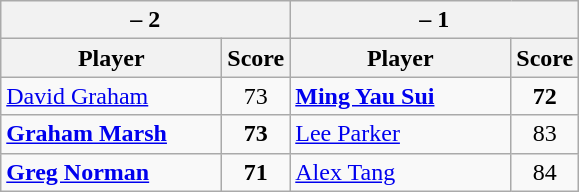<table class=wikitable>
<tr>
<th colspan=2> – 2</th>
<th colspan=2> – 1</th>
</tr>
<tr>
<th width=140>Player</th>
<th>Score</th>
<th width=140>Player</th>
<th>Score</th>
</tr>
<tr>
<td><a href='#'>David Graham</a></td>
<td align=center>73</td>
<td><strong><a href='#'>Ming Yau Sui</a></strong></td>
<td align=center><strong>72</strong></td>
</tr>
<tr>
<td><strong><a href='#'>Graham Marsh</a></strong></td>
<td align=center><strong>73</strong></td>
<td><a href='#'>Lee Parker</a></td>
<td align=center>83</td>
</tr>
<tr>
<td><strong><a href='#'>Greg Norman</a></strong></td>
<td align=center><strong>71</strong></td>
<td><a href='#'>Alex Tang</a></td>
<td align=center>84</td>
</tr>
</table>
